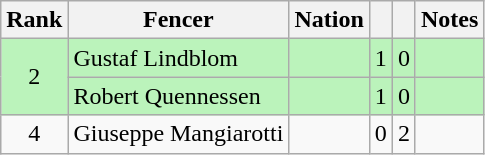<table class="wikitable sortable" style="text-align:center">
<tr>
<th>Rank</th>
<th>Fencer</th>
<th>Nation</th>
<th></th>
<th></th>
<th>Notes</th>
</tr>
<tr bgcolor=bbf3bb>
<td rowspan=2>2</td>
<td align=left>Gustaf Lindblom</td>
<td align=left></td>
<td>1</td>
<td>0</td>
<td></td>
</tr>
<tr bgcolor=bbf3bb>
<td align=left>Robert Quennessen</td>
<td align=left></td>
<td>1</td>
<td>0</td>
<td></td>
</tr>
<tr>
<td>4</td>
<td align=left>Giuseppe Mangiarotti</td>
<td align=left></td>
<td>0</td>
<td>2</td>
<td></td>
</tr>
</table>
